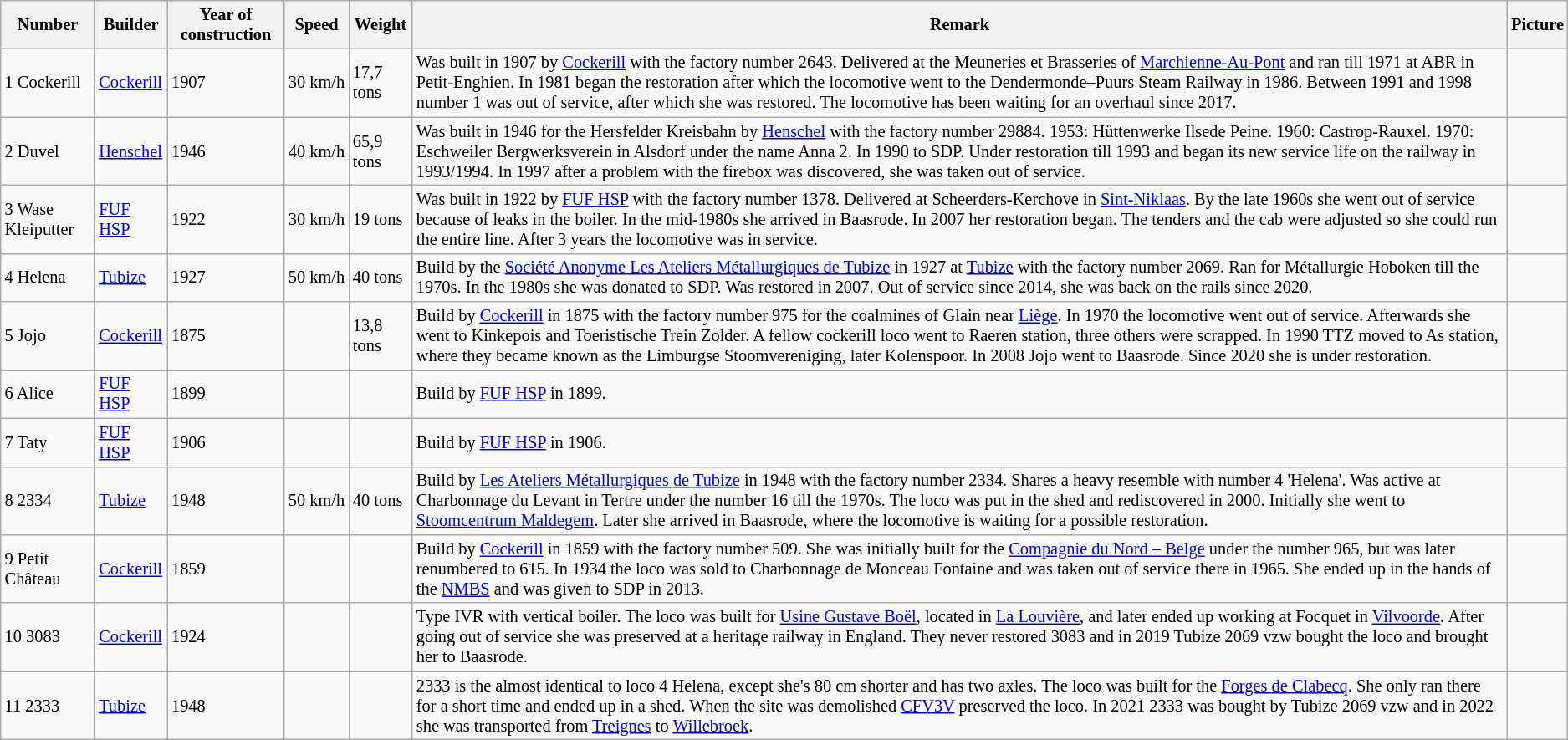<table class="wikitable vatop" style="font-size:85%;">
<tr style="background-color:#eeeeee">
<th>Number</th>
<th>Builder</th>
<th>Year of construction</th>
<th>Speed</th>
<th>Weight</th>
<th class="unsortable">Remark</th>
<th class="unsortable">Picture</th>
</tr>
<tr>
<td>1 Cockerill</td>
<td><a href='#'>Cockerill</a></td>
<td>1907</td>
<td>30 km/h</td>
<td>17,7 tons</td>
<td>Was built in 1907 by <a href='#'>Cockerill</a> with the factory number 2643. Delivered at the Meuneries et Brasseries of <a href='#'>Marchienne-Au-Pont</a> and ran till 1971 at ABR in Petit-Enghien. In 1981 began the restoration after which the locomotive went to the Dendermonde–Puurs Steam Railway in 1986. Between 1991 and 1998 number 1 was out of service, after which she was restored. The locomotive has been waiting for an overhaul since 2017.</td>
<td></td>
</tr>
<tr>
<td>2 Duvel</td>
<td><a href='#'>Henschel</a></td>
<td>1946</td>
<td>40 km/h</td>
<td>65,9 tons</td>
<td>Was built in 1946 for the Hersfelder Kreisbahn by <a href='#'>Henschel</a> with the factory number 29884. 1953: Hüttenwerke Ilsede Peine.  1960: Castrop-Rauxel. 1970: Eschweiler Bergwerksverein in Alsdorf under the name Anna 2. In 1990 to SDP. Under restoration till 1993 and began its new service life on the railway in 1993/1994. In 1997 after a problem with the firebox was discovered, she was taken out of service.</td>
<td></td>
</tr>
<tr>
<td>3 Wase Kleiputter</td>
<td><a href='#'>FUF HSP</a></td>
<td>1922</td>
<td>30 km/h</td>
<td>19 tons</td>
<td>Was built in 1922 by <a href='#'>FUF HSP</a> with the factory number 1378. Delivered at Scheerders-Kerchove in <a href='#'>Sint-Niklaas</a>. By the late 1960s she went out of service because of leaks in the boiler. In the mid-1980s she arrived in Baasrode. In 2007 her restoration began. The tenders and the cab were adjusted so she could run the entire line. After 3 years the locomotive was in service.</td>
<td></td>
</tr>
<tr>
<td>4 Helena</td>
<td><a href='#'>Tubize</a></td>
<td>1927</td>
<td>50 km/h</td>
<td>40 tons</td>
<td>Build by the <a href='#'>Société Anonyme Les Ateliers Métallurgiques de Tubize</a> in 1927 at <a href='#'>Tubize</a> with the factory number 2069. Ran for Métallurgie Hoboken till the 1970s. In the 1980s she was donated to SDP. Was restored in 2007. Out of service since 2014, she was back on the rails since 2020.</td>
<td></td>
</tr>
<tr>
<td>5 Jojo</td>
<td><a href='#'>Cockerill</a></td>
<td>1875</td>
<td></td>
<td>13,8 tons</td>
<td>Build by <a href='#'>Cockerill</a> in 1875 with the factory number 975 for the coalmines of Glain near <a href='#'>Liège</a>. In 1970 the locomotive went out of service. Afterwards she went to Kinkepois and Toeristische Trein Zolder. A fellow cockerill loco went to Raeren station, three others were scrapped. In 1990 TTZ moved to As station, where they became known as the Limburgse Stoomvereniging, later Kolenspoor. In 2008 Jojo went to Baasrode. Since 2020 she is under restoration.</td>
<td></td>
</tr>
<tr>
<td>6 Alice</td>
<td><a href='#'>FUF HSP</a></td>
<td>1899</td>
<td></td>
<td></td>
<td>Build by <a href='#'>FUF HSP</a> in 1899.</td>
<td></td>
</tr>
<tr>
<td>7 Taty</td>
<td><a href='#'>FUF HSP</a></td>
<td>1906</td>
<td></td>
<td></td>
<td>Build by <a href='#'>FUF HSP</a> in 1906.</td>
<td></td>
</tr>
<tr>
<td>8 2334</td>
<td><a href='#'>Tubize</a></td>
<td>1948</td>
<td>50 km/h</td>
<td>40 tons</td>
<td>Build by <a href='#'>Les Ateliers Métallurgiques de Tubize</a> in 1948 with the factory number 2334. Shares a heavy resemble with number 4 'Helena'. Was active at Charbonnage du Levant in Tertre under the number 16 till the 1970s. The loco was put in the shed and rediscovered in 2000. Initially she went to <a href='#'>Stoomcentrum Maldegem</a>. Later she arrived in Baasrode, where the locomotive is waiting for a possible restoration.</td>
<td></td>
</tr>
<tr>
<td>9 Petit Château</td>
<td><a href='#'>Cockerill</a></td>
<td>1859</td>
<td></td>
<td></td>
<td>Build by <a href='#'>Cockerill</a> in 1859 with the factory number 509. She was initially built for the <a href='#'>Compagnie du Nord – Belge</a> under the number 965, but was later renumbered to 615. In 1934 the loco was sold to Charbonnage de Monceau Fontaine and was taken out of service there in 1965. She ended up in the hands of the <a href='#'>NMBS</a> and was given to SDP in 2013.</td>
<td></td>
</tr>
<tr>
<td>10 3083</td>
<td><a href='#'>Cockerill</a></td>
<td>1924</td>
<td></td>
<td></td>
<td>Type IVR with vertical boiler. The loco was built for <a href='#'>Usine Gustave Boël</a>, located in <a href='#'>La Louvière</a>, and later ended up working at Focquet in <a href='#'>Vilvoorde</a>. After going out of service she was preserved at a heritage railway in England. They never restored 3083 and in 2019 Tubize 2069 vzw bought the loco and brought her to Baasrode.</td>
<td></td>
</tr>
<tr>
<td>11 2333</td>
<td><a href='#'>Tubize</a></td>
<td>1948</td>
<td></td>
<td></td>
<td>2333 is the almost identical to loco 4 Helena, except she's 80 cm shorter and has two axles. The loco was built for the <a href='#'>Forges de Clabecq</a>. She only ran there for a short time and ended up in a shed. When the site was demolished <a href='#'>CFV3V</a> preserved the loco. In 2021 2333 was bought by Tubize 2069 vzw and in 2022 she was transported from <a href='#'>Treignes</a> to <a href='#'>Willebroek</a>.</td>
<td></td>
</tr>
</table>
